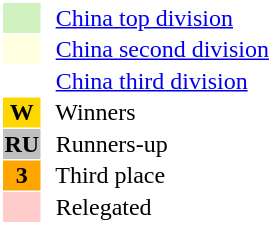<table style="border: 1px solid #ffffff; background-color: #ffffff" cellspacing="1" cellpadding="1">
<tr>
<td bgcolor="#D0F0C0" width="20"></td>
<td bgcolor="#ffffff" align="left">  <a href='#'>China top division</a></td>
</tr>
<tr>
<td bgcolor="#FFFFE0" width="20"></td>
<td bgcolor="#ffffff" align="left">  <a href='#'>China second division</a></td>
</tr>
<tr>
<th bgcolor="#ffffff" width="20"></th>
<td bgcolor="#ffffff" align="left">  <a href='#'>China third division</a></td>
</tr>
<tr>
<th bgcolor="#FFD700" width="20">W</th>
<td bgcolor="#ffffff" align="left">  Winners</td>
</tr>
<tr>
<th bgcolor="#C0C0C0" width="20">RU</th>
<td bgcolor="#ffffff" align="left">  Runners-up</td>
</tr>
<tr>
<th bgcolor="#FFA500" width="20">3</th>
<td bgcolor="#ffffff" align="left">  Third place</td>
</tr>
<tr>
<th bgcolor="#ffcccc" width="20"></th>
<td bgcolor="#ffffff" align="left">  Relegated</td>
</tr>
</table>
